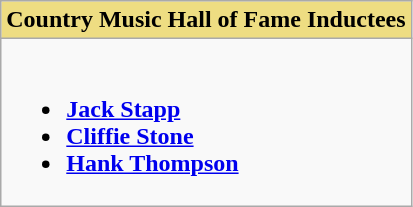<table class="wikitable">
<tr>
<th style="background:#EEDD82; width=50%">Country Music Hall of Fame Inductees</th>
</tr>
<tr>
<td valign="top"><br><ul><li><strong><a href='#'>Jack Stapp</a></strong></li><li><strong><a href='#'>Cliffie Stone</a></strong></li><li><strong><a href='#'>Hank Thompson</a></strong></li></ul></td>
</tr>
</table>
